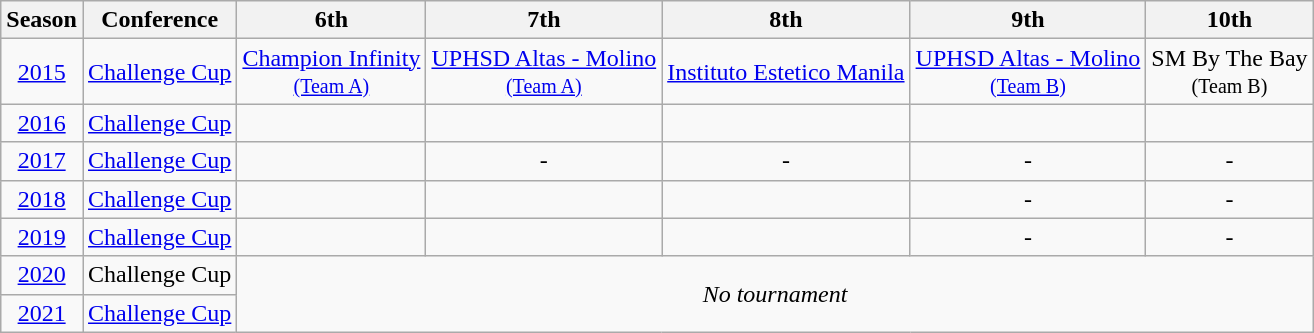<table class="wikitable">
<tr>
<th>Season</th>
<th>Conference</th>
<th>6th</th>
<th>7th</th>
<th>8th</th>
<th>9th</th>
<th>10th</th>
</tr>
<tr align=center>
<td><a href='#'>2015</a></td>
<td><a href='#'>Challenge Cup</a></td>
<td><a href='#'>Champion Infinity<br><small>(Team A)</small></a></td>
<td><a href='#'>UPHSD Altas - Molino<br><small>(Team A)</small></a></td>
<td><a href='#'>Instituto Estetico Manila</a></td>
<td><a href='#'>UPHSD Altas - Molino<br><small>(Team B)</small></a></td>
<td>SM By The Bay<br><small>(Team B)</small></td>
</tr>
<tr align=center>
<td><a href='#'>2016</a></td>
<td><a href='#'>Challenge Cup</a></td>
<td></td>
<td></td>
<td></td>
<td></td>
<td></td>
</tr>
<tr align=center>
<td><a href='#'>2017</a></td>
<td><a href='#'>Challenge Cup</a></td>
<td></td>
<td>-</td>
<td>-</td>
<td>-</td>
<td>-</td>
</tr>
<tr align=center>
<td><a href='#'>2018</a></td>
<td><a href='#'>Challenge Cup</a></td>
<td></td>
<td></td>
<td></td>
<td>-</td>
<td>-</td>
</tr>
<tr align=center>
<td><a href='#'>2019</a></td>
<td><a href='#'>Challenge Cup</a></td>
<td></td>
<td></td>
<td></td>
<td>-</td>
<td>-</td>
</tr>
<tr align=center>
<td><a href='#'>2020</a></td>
<td>Challenge Cup</td>
<td colspan="5" rowspan="2"><em>No tournament</em></td>
</tr>
<tr align=center>
<td><a href='#'>2021</a></td>
<td><a href='#'>Challenge Cup</a></td>
</tr>
</table>
